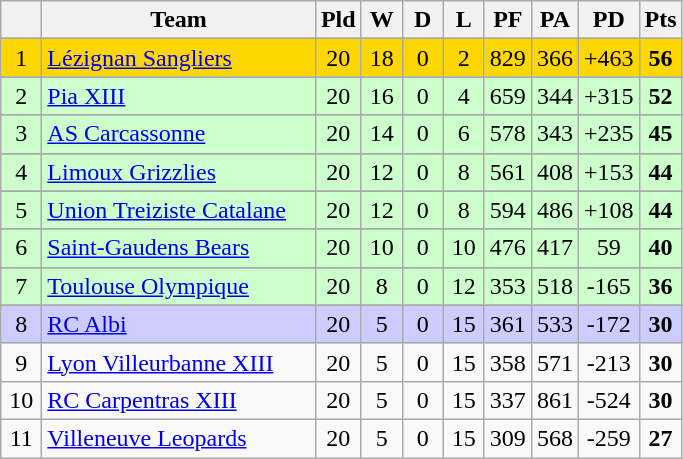<table class="wikitable" style="text-align:center;">
<tr>
<th width=20 abbr="Position"></th>
<th width=175>Team</th>
<th width=20 abbr="Played">Pld</th>
<th width=20 abbr="Won">W</th>
<th width=20 abbr="Drawn">D</th>
<th width=20 abbr="Lost">L</th>
<th width=20 abbr="Points for">PF</th>
<th width=20 abbr="Points against">PA</th>
<th width=20 abbr="Points difference">PD</th>
<th width=20 abbr="Points">Pts</th>
</tr>
<tr>
</tr>
<tr style="background:gold;">
<td>1</td>
<td style="text-align:left;"> <a href='#'>Lézignan Sangliers</a></td>
<td>20</td>
<td>18</td>
<td>0</td>
<td>2</td>
<td>829</td>
<td>366</td>
<td>+463</td>
<td><strong>56</strong></td>
</tr>
<tr>
</tr>
<tr style="background: #ccffcc;">
<td>2</td>
<td style="text-align:left;"> <a href='#'>Pia XIII</a></td>
<td>20</td>
<td>16</td>
<td>0</td>
<td>4</td>
<td>659</td>
<td>344</td>
<td>+315</td>
<td><strong>52</strong></td>
</tr>
<tr>
</tr>
<tr style="background: #ccffcc;">
<td>3</td>
<td style="text-align:left;"> <a href='#'>AS Carcassonne</a></td>
<td>20</td>
<td>14</td>
<td>0</td>
<td>6</td>
<td>578</td>
<td>343</td>
<td>+235</td>
<td><strong>45</strong></td>
</tr>
<tr>
</tr>
<tr style="background: #ccffcc;">
<td>4</td>
<td style="text-align:left;"> <a href='#'>Limoux Grizzlies</a></td>
<td>20</td>
<td>12</td>
<td>0</td>
<td>8</td>
<td>561</td>
<td>408</td>
<td>+153</td>
<td><strong>44</strong></td>
</tr>
<tr>
</tr>
<tr style="background: #ccffcc;">
<td>5</td>
<td style="text-align:left;"> <a href='#'>Union Treiziste Catalane</a></td>
<td>20</td>
<td>12</td>
<td>0</td>
<td>8</td>
<td>594</td>
<td>486</td>
<td>+108</td>
<td><strong>44</strong></td>
</tr>
<tr>
</tr>
<tr style="background: #ccffcc;">
<td>6</td>
<td style="text-align:left;"> <a href='#'>Saint-Gaudens Bears</a></td>
<td>20</td>
<td>10</td>
<td>0</td>
<td>10</td>
<td>476</td>
<td>417</td>
<td>59</td>
<td><strong>40</strong></td>
</tr>
<tr>
</tr>
<tr style="background: #ccffcc;">
<td>7</td>
<td style="text-align:left;"> <a href='#'>Toulouse Olympique</a></td>
<td>20</td>
<td>8</td>
<td>0</td>
<td>12</td>
<td>353</td>
<td>518</td>
<td>-165</td>
<td><strong>36</strong></td>
</tr>
<tr>
</tr>
<tr style="background: #ccccff;">
<td>8</td>
<td style="text-align:left;"> <a href='#'>RC Albi</a></td>
<td>20</td>
<td>5</td>
<td>0</td>
<td>15</td>
<td>361</td>
<td>533</td>
<td>-172</td>
<td><strong>30</strong></td>
</tr>
<tr>
<td>9</td>
<td style="text-align:left"> <a href='#'>Lyon Villeurbanne XIII</a></td>
<td>20</td>
<td>5</td>
<td>0</td>
<td>15</td>
<td>358</td>
<td>571</td>
<td>-213</td>
<td><strong>30</strong></td>
</tr>
<tr>
<td>10</td>
<td style="text-align:left;"> <a href='#'>RC Carpentras XIII</a></td>
<td>20</td>
<td>5</td>
<td>0</td>
<td>15</td>
<td>337</td>
<td>861</td>
<td>-524</td>
<td><strong>30</strong></td>
</tr>
<tr>
<td>11</td>
<td style="text-align:left;"> <a href='#'>Villeneuve Leopards</a></td>
<td>20</td>
<td>5</td>
<td>0</td>
<td>15</td>
<td>309</td>
<td>568</td>
<td>-259</td>
<td><strong>27</strong></td>
</tr>
</table>
